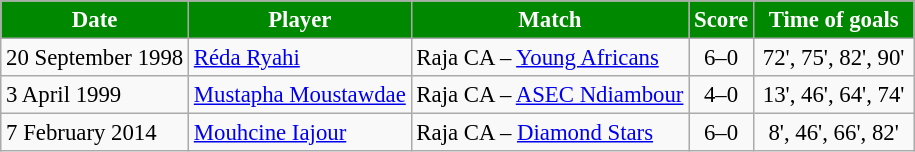<table class="wikitable" border="0" style="text-align:center;font-size:95%">
<tr>
<th style="color:#ffffff; background:#008800;">Date</th>
<th style="color:#ffffff; background:#008800;">Player</th>
<th style="color:#ffffff; background:#008800;">Match</th>
<th width="35" style="color:#ffffff; background:#008800;">Score</th>
<th width="100" style="color:#ffffff; background:#008800;">Time of goals</th>
</tr>
<tr>
<td align="left">20 September 1998</td>
<td align="left"> <a href='#'>Réda Ryahi</a></td>
<td align="left">Raja CA – <a href='#'>Young Africans</a></td>
<td align="center">6–0</td>
<td align="center">72', 75', 82', 90'</td>
</tr>
<tr>
<td align="left">3 April 1999</td>
<td align="left"> <a href='#'>Mustapha Moustawdae</a></td>
<td align="left">Raja CA – <a href='#'>ASEC Ndiambour</a></td>
<td align="center">4–0</td>
<td align="center">13', 46', 64', 74'</td>
</tr>
<tr>
<td align="left">7 February 2014</td>
<td align="left"> <a href='#'>Mouhcine Iajour</a></td>
<td align="left">Raja CA – <a href='#'>Diamond Stars</a></td>
<td>6–0</td>
<td>8', 46', 66', 82'</td>
</tr>
</table>
